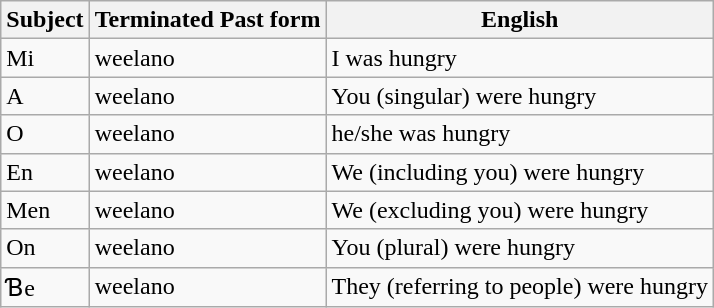<table class="wikitable">
<tr>
<th>Subject</th>
<th>Terminated Past form</th>
<th>English</th>
</tr>
<tr>
<td>Mi</td>
<td>weelano</td>
<td>I was hungry</td>
</tr>
<tr>
<td>A</td>
<td>weelano</td>
<td>You (singular) were hungry</td>
</tr>
<tr>
<td>O</td>
<td>weelano</td>
<td>he/she was hungry</td>
</tr>
<tr>
<td>En</td>
<td>weelano</td>
<td>We (including you) were hungry</td>
</tr>
<tr>
<td>Men</td>
<td>weelano</td>
<td>We (excluding you) were hungry</td>
</tr>
<tr>
<td>On</td>
<td>weelano</td>
<td>You (plural) were hungry</td>
</tr>
<tr>
<td>Ɓe</td>
<td>weelano</td>
<td>They (referring to people) were hungry</td>
</tr>
</table>
